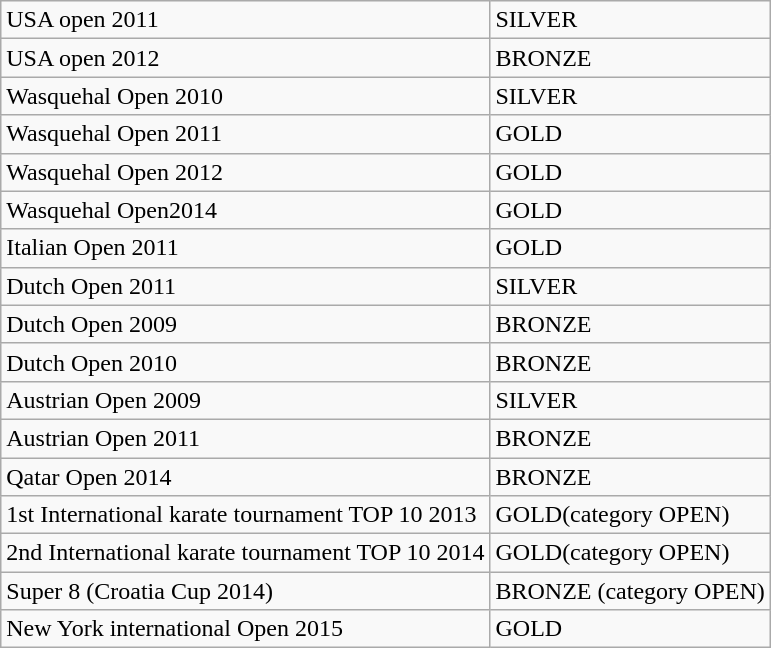<table class="wikitable">
<tr>
<td>USA open 2011</td>
<td>SILVER</td>
</tr>
<tr>
<td>USA open 2012</td>
<td>BRONZE</td>
</tr>
<tr>
<td>Wasquehal Open 2010</td>
<td>SILVER</td>
</tr>
<tr>
<td>Wasquehal Open 2011</td>
<td>GOLD</td>
</tr>
<tr>
<td>Wasquehal Open 2012</td>
<td>GOLD</td>
</tr>
<tr>
<td>Wasquehal Open2014</td>
<td>GOLD</td>
</tr>
<tr>
<td>Italian Open 2011</td>
<td>GOLD</td>
</tr>
<tr>
<td>Dutch Open 2011</td>
<td>SILVER</td>
</tr>
<tr>
<td>Dutch Open 2009</td>
<td>BRONZE</td>
</tr>
<tr>
<td>Dutch Open 2010</td>
<td>BRONZE</td>
</tr>
<tr>
<td>Austrian Open 2009</td>
<td>SILVER</td>
</tr>
<tr>
<td>Austrian Open 2011</td>
<td>BRONZE</td>
</tr>
<tr>
<td>Qatar Open 2014</td>
<td>BRONZE</td>
</tr>
<tr>
<td>1st International karate tournament TOP 10 2013</td>
<td>GOLD(category OPEN)</td>
</tr>
<tr>
<td>2nd International karate tournament TOP 10 2014</td>
<td>GOLD(category OPEN)</td>
</tr>
<tr>
<td>Super 8 (Croatia Cup 2014)</td>
<td>BRONZE (category OPEN)</td>
</tr>
<tr>
<td>New York international Open 2015</td>
<td>GOLD</td>
</tr>
</table>
